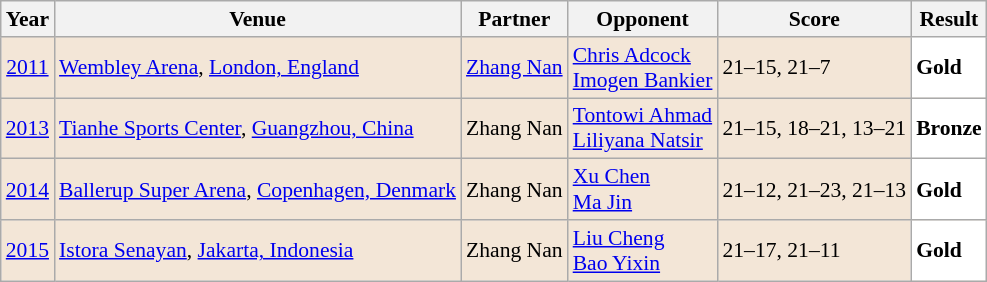<table class="sortable wikitable" style="font-size: 90%;">
<tr>
<th>Year</th>
<th>Venue</th>
<th>Partner</th>
<th>Opponent</th>
<th>Score</th>
<th>Result</th>
</tr>
<tr style="background:#F3E6D7">
<td align="center"><a href='#'>2011</a></td>
<td align="left"><a href='#'>Wembley Arena</a>, <a href='#'>London, England</a></td>
<td align="left"> <a href='#'>Zhang Nan</a></td>
<td align="left"> <a href='#'>Chris Adcock</a> <br>  <a href='#'>Imogen Bankier</a></td>
<td align="left">21–15, 21–7</td>
<td style="text-align:left; background:white"> <strong>Gold</strong></td>
</tr>
<tr style="background:#F3E6D7">
<td align="center"><a href='#'>2013</a></td>
<td align="left"><a href='#'>Tianhe Sports Center</a>, <a href='#'>Guangzhou, China</a></td>
<td align="left"> Zhang Nan</td>
<td align="left"> <a href='#'>Tontowi Ahmad</a> <br>  <a href='#'>Liliyana Natsir</a></td>
<td align="left">21–15, 18–21, 13–21</td>
<td style="text-align:left; background:white"> <strong>Bronze</strong></td>
</tr>
<tr style="background:#F3E6D7">
<td align="center"><a href='#'>2014</a></td>
<td align="left"><a href='#'>Ballerup Super Arena</a>, <a href='#'>Copenhagen, Denmark</a></td>
<td align="left"> Zhang Nan</td>
<td align="left"> <a href='#'>Xu Chen</a> <br>  <a href='#'>Ma Jin</a></td>
<td align="left">21–12, 21–23, 21–13</td>
<td style="text-align:left; background:white"> <strong>Gold</strong></td>
</tr>
<tr style="background:#F3E6D7">
<td align="center"><a href='#'>2015</a></td>
<td align="left"><a href='#'>Istora Senayan</a>, <a href='#'>Jakarta, Indonesia</a></td>
<td align="left"> Zhang Nan</td>
<td align="left"> <a href='#'>Liu Cheng</a> <br>  <a href='#'>Bao Yixin</a></td>
<td align="left">21–17, 21–11</td>
<td style="text-align:left; background:white"> <strong>Gold</strong></td>
</tr>
</table>
